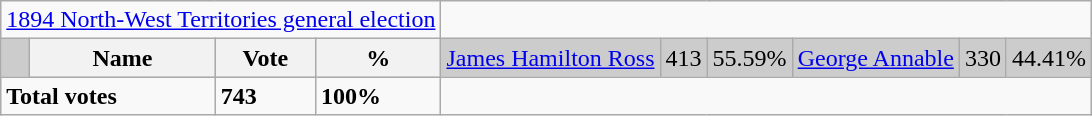<table class="wikitable">
<tr>
<td colspan=4 align=center><a href='#'>1894 North-West Territories general election</a></td>
</tr>
<tr bgcolor="CCCCCC">
<td></td>
<th>Name</th>
<th>Vote</th>
<th>%<br></th>
<td><a href='#'>James Hamilton Ross</a></td>
<td>413</td>
<td>55.59%<br></td>
<td><a href='#'>George Annable</a></td>
<td>330</td>
<td>44.41%</td>
</tr>
<tr>
<td colspan=2><strong>Total votes</strong></td>
<td><strong>743</strong></td>
<td alignment="left"><strong>100%</strong></td>
</tr>
</table>
